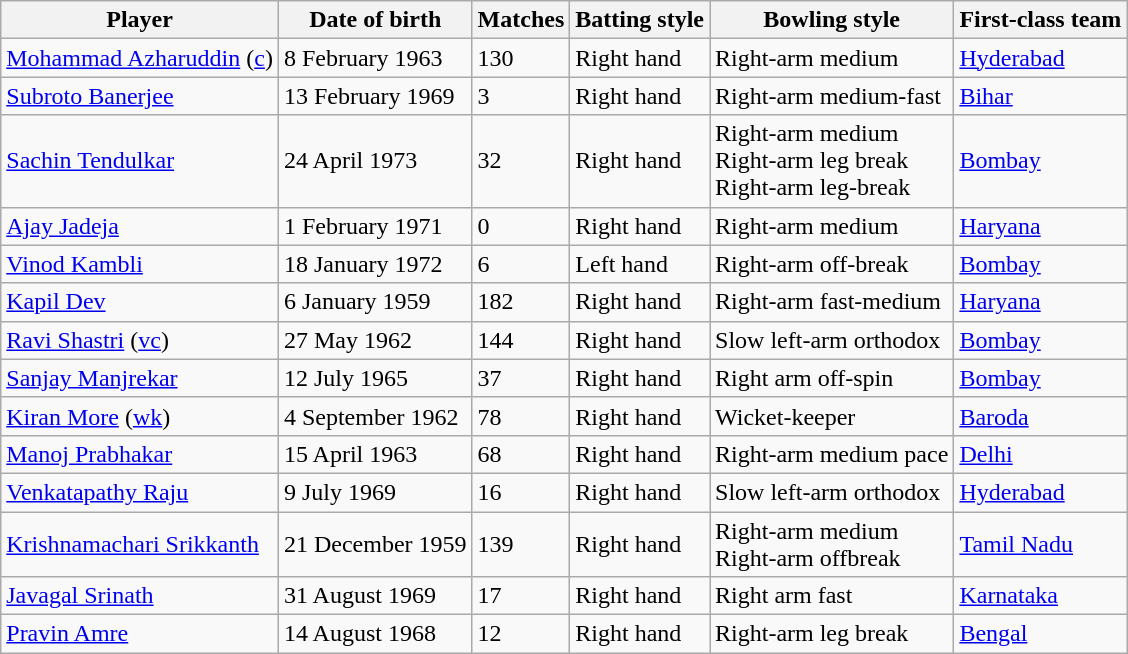<table class="wikitable">
<tr>
<th>Player</th>
<th>Date of birth</th>
<th>Matches</th>
<th>Batting style</th>
<th>Bowling style</th>
<th>First-class team</th>
</tr>
<tr>
<td><a href='#'>Mohammad Azharuddin</a> (<a href='#'>c</a>)</td>
<td>8 February 1963</td>
<td>130</td>
<td>Right hand</td>
<td>Right-arm medium</td>
<td><a href='#'>Hyderabad</a></td>
</tr>
<tr>
<td><a href='#'>Subroto Banerjee</a></td>
<td>13 February 1969</td>
<td>3</td>
<td>Right hand</td>
<td>Right-arm medium-fast</td>
<td><a href='#'>Bihar</a></td>
</tr>
<tr>
<td><a href='#'>Sachin Tendulkar</a></td>
<td>24 April 1973</td>
<td>32</td>
<td>Right hand</td>
<td>Right-arm medium<br>Right-arm leg break<br>Right-arm leg-break</td>
<td><a href='#'>Bombay</a></td>
</tr>
<tr>
<td><a href='#'>Ajay Jadeja</a></td>
<td>1 February 1971</td>
<td>0</td>
<td>Right hand</td>
<td>Right-arm medium</td>
<td><a href='#'>Haryana</a></td>
</tr>
<tr>
<td><a href='#'>Vinod Kambli</a></td>
<td>18 January 1972</td>
<td>6</td>
<td>Left hand</td>
<td>Right-arm off-break</td>
<td><a href='#'>Bombay</a></td>
</tr>
<tr>
<td><a href='#'>Kapil Dev</a></td>
<td>6 January 1959</td>
<td>182</td>
<td>Right hand</td>
<td>Right-arm fast-medium</td>
<td><a href='#'>Haryana</a></td>
</tr>
<tr>
<td><a href='#'>Ravi Shastri</a> (<a href='#'>vc</a>)</td>
<td>27 May 1962</td>
<td>144</td>
<td>Right hand</td>
<td>Slow left-arm orthodox</td>
<td><a href='#'>Bombay</a></td>
</tr>
<tr>
<td><a href='#'>Sanjay Manjrekar</a></td>
<td>12 July 1965</td>
<td>37</td>
<td>Right hand</td>
<td>Right arm off-spin</td>
<td><a href='#'>Bombay</a></td>
</tr>
<tr>
<td><a href='#'>Kiran More</a> (<a href='#'>wk</a>)</td>
<td>4 September 1962</td>
<td>78</td>
<td>Right hand</td>
<td>Wicket-keeper</td>
<td><a href='#'>Baroda</a></td>
</tr>
<tr>
<td><a href='#'>Manoj Prabhakar</a></td>
<td>15 April 1963</td>
<td>68</td>
<td>Right hand</td>
<td>Right-arm medium pace</td>
<td><a href='#'>Delhi</a></td>
</tr>
<tr>
<td><a href='#'>Venkatapathy Raju</a></td>
<td>9 July 1969</td>
<td>16</td>
<td>Right hand</td>
<td>Slow left-arm orthodox</td>
<td><a href='#'>Hyderabad</a></td>
</tr>
<tr>
<td><a href='#'>Krishnamachari Srikkanth</a></td>
<td>21 December 1959</td>
<td>139</td>
<td>Right hand</td>
<td>Right-arm medium<br>Right-arm offbreak</td>
<td><a href='#'>Tamil Nadu</a></td>
</tr>
<tr>
<td><a href='#'>Javagal Srinath</a></td>
<td>31 August 1969</td>
<td>17</td>
<td>Right hand</td>
<td>Right arm fast</td>
<td><a href='#'>Karnataka</a></td>
</tr>
<tr>
<td><a href='#'>Pravin Amre</a></td>
<td>14 August 1968</td>
<td>12</td>
<td>Right hand</td>
<td>Right-arm leg break</td>
<td><a href='#'>Bengal</a></td>
</tr>
</table>
